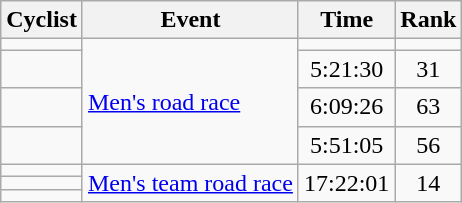<table class="wikitable sortable" style="text-align:center">
<tr>
<th>Cyclist</th>
<th>Event</th>
<th>Time</th>
<th>Rank</th>
</tr>
<tr>
<td align=left></td>
<td align=left rowspan=4><a href='#'>Men's road race</a></td>
<td></td>
<td></td>
</tr>
<tr>
<td align=left></td>
<td>5:21:30</td>
<td>31</td>
</tr>
<tr>
<td align=left></td>
<td>6:09:26</td>
<td>63</td>
</tr>
<tr>
<td align=left></td>
<td>5:51:05</td>
<td>56</td>
</tr>
<tr>
<td align=left></td>
<td rowspan=3><a href='#'>Men's team road race</a></td>
<td rowspan=3>17:22:01</td>
<td rowspan=3>14</td>
</tr>
<tr>
<td align=left></td>
</tr>
<tr>
<td align=left></td>
</tr>
</table>
